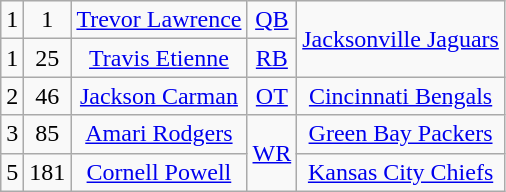<table class="wikitable" style="text-align:center">
<tr>
<td>1</td>
<td>1</td>
<td><a href='#'>Trevor Lawrence</a></td>
<td><a href='#'>QB</a></td>
<td rowspan=2><a href='#'>Jacksonville Jaguars</a></td>
</tr>
<tr>
<td>1</td>
<td>25</td>
<td><a href='#'>Travis Etienne</a></td>
<td><a href='#'>RB</a></td>
</tr>
<tr>
<td>2</td>
<td>46</td>
<td><a href='#'>Jackson Carman</a></td>
<td><a href='#'>OT</a></td>
<td><a href='#'>Cincinnati Bengals</a></td>
</tr>
<tr>
<td>3</td>
<td>85</td>
<td><a href='#'>Amari Rodgers</a></td>
<td rowspan=2><a href='#'>WR</a></td>
<td><a href='#'>Green Bay Packers</a></td>
</tr>
<tr>
<td>5</td>
<td>181</td>
<td><a href='#'>Cornell Powell</a></td>
<td><a href='#'>Kansas City Chiefs</a></td>
</tr>
</table>
